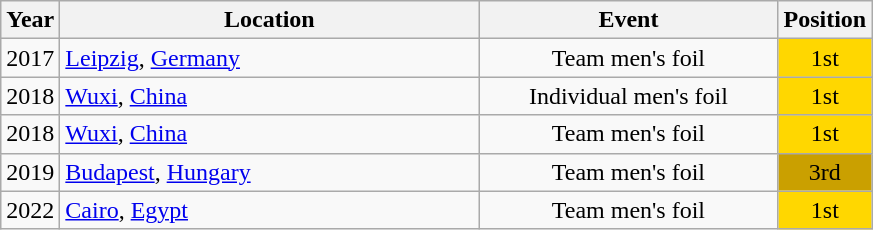<table class="wikitable" style="text-align:center;">
<tr>
<th>Year</th>
<th style="width:17em">Location</th>
<th style="width:12em">Event</th>
<th>Position</th>
</tr>
<tr>
<td>2017</td>
<td rowspan="1" align="left"> <a href='#'>Leipzig</a>, <a href='#'>Germany</a></td>
<td>Team men's foil</td>
<td bgcolor="gold">1st</td>
</tr>
<tr>
<td>2018</td>
<td rowspan="1" align="left"> <a href='#'>Wuxi</a>, <a href='#'>China</a></td>
<td>Individual men's foil</td>
<td bgcolor="gold">1st</td>
</tr>
<tr>
<td>2018</td>
<td rowspan="1" align="left"> <a href='#'>Wuxi</a>, <a href='#'>China</a></td>
<td>Team men's foil</td>
<td bgcolor="gold">1st</td>
</tr>
<tr>
<td rowspan="1">2019</td>
<td rowspan="1" align="left"> <a href='#'>Budapest</a>, <a href='#'>Hungary</a></td>
<td>Team men's foil</td>
<td bgcolor="caramel">3rd</td>
</tr>
<tr>
<td>2022</td>
<td rowspan="1" align="left"> <a href='#'>Cairo</a>, <a href='#'>Egypt</a></td>
<td>Team men's foil</td>
<td bgcolor="gold">1st</td>
</tr>
</table>
